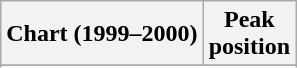<table class="wikitable sortable plainrowheaders" style="text-align:center">
<tr>
<th scope="col">Chart (1999–2000)</th>
<th scope="col">Peak<br> position</th>
</tr>
<tr>
</tr>
<tr>
</tr>
<tr>
</tr>
</table>
